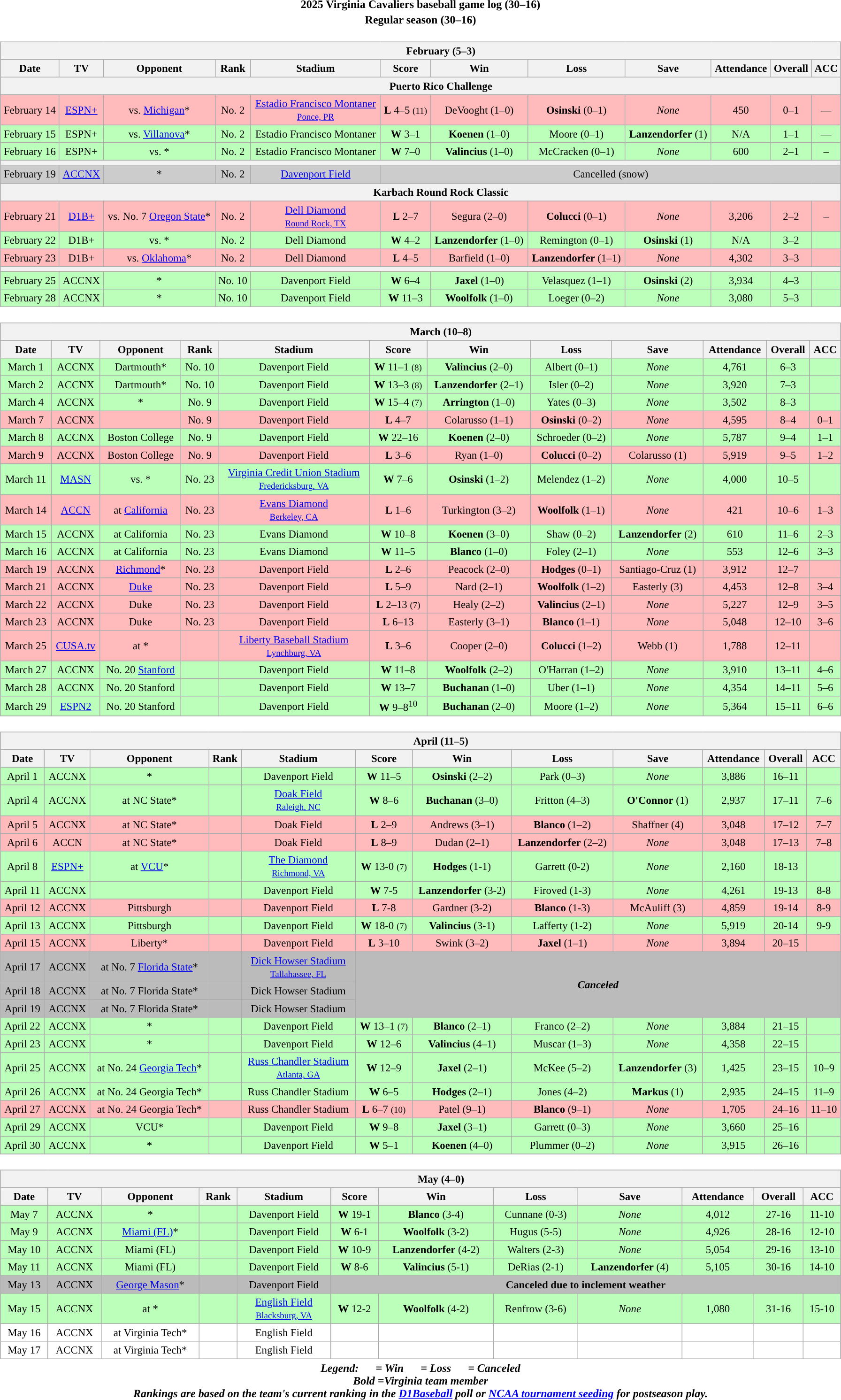<table class="toccolours" width=95% style="clear:both; margin:1.5em auto; text-align:center;">
<tr>
<th colspan=2>2025 Virginia Cavaliers baseball game log (30–16)</th>
</tr>
<tr>
<th colspan=2>Regular season (30–16)</th>
</tr>
<tr valign="top">
<td><br><table class="wikitable collapsible collapsed" style="margin:auto; width:100%; text-align:center; font-size:95%">
<tr>
<th colspan=12 style="padding-left:4em;">February (5–3)</th>
</tr>
<tr>
<th bgcolor="#DDDDFF">Date</th>
<th bgcolor="#DDDDFF">TV</th>
<th bgcolor="#DDDDFF">Opponent</th>
<th bgcolor="#DDDDFF">Rank</th>
<th bgcolor="#DDDDFF">Stadium</th>
<th bgcolor="#DDDDFF">Score</th>
<th bgcolor="#DDDDFF">Win</th>
<th bgcolor="#DDDDFF">Loss</th>
<th bgcolor="#DDDDFF">Save</th>
<th bgcolor="#DDDDFF">Attendance</th>
<th bgcolor="#DDDDFF">Overall</th>
<th bgcolor="#DDDDFF">ACC</th>
</tr>
<tr>
<th colspan=12 style="padding-left:4em;">Puerto Rico Challenge</th>
</tr>
<tr bgcolor="ffbbbb">
<td>February 14</td>
<td><a href='#'>ESPN+</a></td>
<td>vs. <a href='#'>Michigan</a>*</td>
<td>No. 2</td>
<td><a href='#'>Estadio Francisco Montaner</a><br><small><a href='#'>Ponce, PR</a></small></td>
<td><strong>L</strong> 4–5 <small>(11)</small></td>
<td>DeVooght (1–0)</td>
<td><strong>Osinski</strong> (0–1)</td>
<td><em>None</em></td>
<td>450</td>
<td>0–1</td>
<td>—</td>
</tr>
<tr bgcolor="bbffbb">
<td>February 15</td>
<td>ESPN+</td>
<td>vs. <a href='#'>Villanova</a>*</td>
<td>No. 2</td>
<td>Estadio Francisco Montaner</td>
<td><strong>W</strong> 3–1</td>
<td><strong>Koenen</strong> (1–0)</td>
<td>Moore (0–1)</td>
<td><strong>Lanzendorfer</strong> (1)</td>
<td>N/A</td>
<td>1–1</td>
<td>—</td>
</tr>
<tr bgcolor="bbffbb">
<td>February 16</td>
<td>ESPN+</td>
<td>vs. *</td>
<td>No. 2</td>
<td>Estadio Francisco Montaner</td>
<td><strong>W</strong> 7–0</td>
<td><strong>Valincius</strong> (1–0)</td>
<td>McCracken (0–1)</td>
<td><em>None</em></td>
<td>600</td>
<td>2–1</td>
<td>–</td>
</tr>
<tr>
<th colspan=12 style="padding-left:4em;"></th>
</tr>
<tr bgcolor="cccccc">
<td>February 19</td>
<td><a href='#'>ACCNX</a></td>
<td>*</td>
<td>No. 2</td>
<td><a href='#'>Davenport Field</a><br></td>
<td colspan="7">Cancelled (snow)</td>
</tr>
<tr>
<th colspan=12 style="padding-left:4em;">Karbach Round Rock Classic</th>
</tr>
<tr bgcolor="ffbbbb">
<td>February 21</td>
<td><a href='#'>D1B+</a></td>
<td>vs. No. 7 <a href='#'>Oregon State</a>*</td>
<td>No. 2</td>
<td><a href='#'>Dell Diamond</a><br><small><a href='#'>Round Rock, TX</a></small></td>
<td><strong>L</strong> 2–7</td>
<td>Segura (2–0)</td>
<td><strong>Colucci</strong> (0–1)</td>
<td><em>None</em></td>
<td>3,206</td>
<td>2–2</td>
<td>–</td>
</tr>
<tr bgcolor="bbffbb">
<td>February 22</td>
<td>D1B+</td>
<td>vs. *</td>
<td>No. 2</td>
<td>Dell Diamond</td>
<td><strong>W</strong> 4–2</td>
<td><strong>Lanzendorfer</strong> (1–0)</td>
<td>Remington (0–1)</td>
<td><strong>Osinski</strong> (1)</td>
<td>N/A</td>
<td>3–2</td>
<td></td>
</tr>
<tr bgcolor="ffbbbb">
<td>February 23</td>
<td>D1B+</td>
<td>vs. <a href='#'>Oklahoma</a>*</td>
<td>No. 2</td>
<td>Dell Diamond</td>
<td><strong>L</strong> 4–5</td>
<td>Barfield (1–0)</td>
<td><strong>Lanzendorfer</strong> (1–1)</td>
<td><em>None</em></td>
<td>4,302</td>
<td>3–3</td>
<td></td>
</tr>
<tr>
<th colspan=12 style="padding-left:4em;"></th>
</tr>
<tr bgcolor="bbffbb">
<td>February 25</td>
<td>ACCNX</td>
<td>*</td>
<td>No. 10</td>
<td>Davenport Field</td>
<td><strong>W</strong> 6–4</td>
<td><strong>Jaxel</strong> (1–0)</td>
<td>Velasquez (1–1)</td>
<td><strong>Osinski</strong> (2)</td>
<td>3,934</td>
<td>4–3</td>
<td></td>
</tr>
<tr bgcolor="bbffbb">
<td>February 28</td>
<td>ACCNX</td>
<td>*</td>
<td>No. 10</td>
<td>Davenport Field</td>
<td><strong>W</strong> 11–3</td>
<td><strong>Woolfolk</strong> (1–0)</td>
<td>Loeger (0–2)</td>
<td><em>None</em></td>
<td>3,080</td>
<td>5–3</td>
<td></td>
</tr>
</table>
</td>
</tr>
<tr>
<td><br><table class="wikitable collapsible collapsed" style="margin:auto; width:100%; text-align:center; font-size:95%">
<tr>
<th colspan=12 style="padding-left:4em;">March (10–8)</th>
</tr>
<tr>
<th bgcolor="#DDDDFF">Date</th>
<th bgcolor="#DDDDFF">TV</th>
<th bgcolor="#DDDDFF">Opponent</th>
<th bgcolor="#DDDDFF">Rank</th>
<th bgcolor="#DDDDFF">Stadium</th>
<th bgcolor="#DDDDFF">Score</th>
<th bgcolor="#DDDDFF">Win</th>
<th bgcolor="#DDDDFF">Loss</th>
<th bgcolor="#DDDDFF">Save</th>
<th bgcolor="#DDDDFF">Attendance</th>
<th bgcolor="#DDDDFF">Overall</th>
<th bgcolor="#DDDDFF">ACC</th>
</tr>
<tr bgcolor="bbffbb">
<td>March 1</td>
<td>ACCNX</td>
<td>Dartmouth*</td>
<td>No. 10</td>
<td>Davenport Field</td>
<td><strong>W</strong> 11–1 <small>(8)</small></td>
<td><strong>Valincius</strong> (2–0)</td>
<td>Albert (0–1)</td>
<td><em>None</em></td>
<td>4,761</td>
<td>6–3</td>
<td></td>
</tr>
<tr bgcolor="bbffbb">
<td>March 2</td>
<td>ACCNX</td>
<td>Dartmouth*</td>
<td>No. 10</td>
<td>Davenport Field</td>
<td><strong>W</strong> 13–3 <small>(8)</small></td>
<td><strong>Lanzendorfer</strong> (2–1)</td>
<td>Isler (0–2)</td>
<td><em>None</em></td>
<td>3,920</td>
<td>7–3</td>
<td></td>
</tr>
<tr bgcolor="bbffbb">
<td>March 4</td>
<td>ACCNX</td>
<td>*</td>
<td>No. 9</td>
<td>Davenport Field</td>
<td><strong>W</strong> 15–4 <small>(7)</small></td>
<td><strong>Arrington</strong> (1–0)</td>
<td>Yates (0–3)</td>
<td><em>None</em></td>
<td>3,502</td>
<td>8–3</td>
<td></td>
</tr>
<tr bgcolor="ffbbbb">
<td>March 7</td>
<td>ACCNX</td>
<td></td>
<td>No. 9</td>
<td>Davenport Field</td>
<td><strong>L</strong> 4–7</td>
<td>Colarusso (1–1)</td>
<td><strong>Osinski</strong> (0–2)</td>
<td><em>None</em></td>
<td>4,595</td>
<td>8–4</td>
<td>0–1</td>
</tr>
<tr bgcolor="bbffbb">
<td>March 8</td>
<td>ACCNX</td>
<td>Boston College</td>
<td>No. 9</td>
<td>Davenport Field</td>
<td><strong>W</strong> 22–16</td>
<td><strong>Koenen</strong> (2–0)</td>
<td>Schroeder (0–2)</td>
<td><em>None</em></td>
<td>5,787</td>
<td>9–4</td>
<td>1–1</td>
</tr>
<tr bgcolor="ffbbbb">
<td>March 9</td>
<td>ACCNX</td>
<td>Boston College</td>
<td>No. 9</td>
<td>Davenport Field</td>
<td><strong>L</strong> 3–6</td>
<td>Ryan (1–0)</td>
<td><strong>Colucci</strong> (0–2)</td>
<td>Colarusso (1)</td>
<td>5,919</td>
<td>9–5</td>
<td>1–2</td>
</tr>
<tr bgcolor="bbffbb">
<td>March 11</td>
<td><a href='#'>MASN</a></td>
<td>vs. *</td>
<td>No. 23</td>
<td><a href='#'>Virginia Credit Union Stadium</a><br><small><a href='#'>Fredericksburg, VA</a></small></td>
<td><strong>W</strong> 7–6</td>
<td><strong>Osinski</strong> (1–2)</td>
<td>Melendez (1–2)</td>
<td><em>None</em></td>
<td>4,000</td>
<td>10–5</td>
<td></td>
</tr>
<tr bgcolor="ffbbbb">
<td>March 14</td>
<td><a href='#'>ACCN</a></td>
<td>at <a href='#'>California</a></td>
<td>No. 23</td>
<td><a href='#'>Evans Diamond</a><br><small><a href='#'>Berkeley, CA</a></small></td>
<td><strong>L</strong> 1–6</td>
<td>Turkington (3–2)</td>
<td><strong>Woolfolk</strong> (1–1)</td>
<td><em>None</em></td>
<td>421</td>
<td>10–6</td>
<td>1–3</td>
</tr>
<tr bgcolor="bbffbb">
<td>March 15</td>
<td>ACCNX</td>
<td>at California</td>
<td>No. 23</td>
<td>Evans Diamond</td>
<td><strong>W</strong> 10–8</td>
<td><strong>Koenen</strong> (3–0)</td>
<td>Shaw (0–2)</td>
<td><strong>Lanzendorfer</strong> (2)</td>
<td>610</td>
<td>11–6</td>
<td>2–3</td>
</tr>
<tr bgcolor="bbffbb">
<td>March 16</td>
<td>ACCNX</td>
<td>at California</td>
<td>No. 23</td>
<td>Evans Diamond</td>
<td><strong>W</strong> 11–5</td>
<td><strong>Blanco</strong> (1–0)</td>
<td>Foley (2–1)</td>
<td><em>None</em></td>
<td>553</td>
<td>12–6</td>
<td>3–3</td>
</tr>
<tr bgcolor="ffbbbb">
<td>March 19</td>
<td>ACCNX</td>
<td><a href='#'>Richmond</a>*</td>
<td>No. 23</td>
<td>Davenport Field</td>
<td><strong>L</strong> 2–6</td>
<td>Peacock (2–0)</td>
<td><strong>Hodges</strong> (0–1)</td>
<td>Santiago-Cruz (1)</td>
<td>3,912</td>
<td>12–7</td>
<td></td>
</tr>
<tr bgcolor="ffbbbb">
<td>March 21</td>
<td>ACCNX</td>
<td><a href='#'>Duke</a></td>
<td>No. 23</td>
<td>Davenport Field</td>
<td><strong>L</strong> 5–9</td>
<td>Nard (2–1)</td>
<td><strong>Woolfolk</strong> (1–2)</td>
<td>Easterly (3)</td>
<td>4,453</td>
<td>12–8</td>
<td>3–4</td>
</tr>
<tr bgcolor="ffbbbb">
<td>March 22</td>
<td>ACCNX</td>
<td>Duke</td>
<td>No. 23</td>
<td>Davenport Field</td>
<td><strong>L</strong> 2–13 <small>(7)</small></td>
<td>Healy (2–2)</td>
<td><strong>Valincius</strong> (2–1)</td>
<td><em>None</em></td>
<td>5,227</td>
<td>12–9</td>
<td>3–5</td>
</tr>
<tr bgcolor="ffbbbb">
<td>March 23</td>
<td>ACCNX</td>
<td>Duke</td>
<td>No. 23</td>
<td>Davenport Field</td>
<td><strong>L</strong> 6–13</td>
<td>Easterly (3–1)</td>
<td><strong>Blanco</strong> (1–1)</td>
<td><em>None</em></td>
<td>5,048</td>
<td>12–10</td>
<td>3–6</td>
</tr>
<tr bgcolor="ffbbbb">
<td>March 25</td>
<td><a href='#'>CUSA.tv</a></td>
<td>at *</td>
<td></td>
<td><a href='#'>Liberty Baseball Stadium</a><br><small><a href='#'>Lynchburg, VA</a></small></td>
<td><strong>L</strong> 3–6</td>
<td>Cooper (2–0)</td>
<td><strong>Colucci</strong> (1–2)</td>
<td>Webb (1)</td>
<td>1,788</td>
<td>12–11</td>
<td></td>
</tr>
<tr bgcolor="bbffbb">
<td>March 27</td>
<td>ACCNX</td>
<td>No. 20 <a href='#'>Stanford</a></td>
<td></td>
<td>Davenport Field</td>
<td><strong>W</strong> 11–8</td>
<td><strong>Woolfolk</strong> (2–2)</td>
<td>O'Harran (1–2)</td>
<td><em>None</em></td>
<td>3,910</td>
<td>13–11</td>
<td>4–6</td>
</tr>
<tr bgcolor="bbffbb">
<td>March 28</td>
<td>ACCNX</td>
<td>No. 20 Stanford</td>
<td></td>
<td>Davenport Field</td>
<td><strong>W</strong> 13–7</td>
<td><strong>Buchanan</strong> (1–0)</td>
<td>Uber (1–1)</td>
<td><em>None</em></td>
<td>4,354</td>
<td>14–11</td>
<td>5–6</td>
</tr>
<tr bgcolor="bbffbb">
<td>March 29</td>
<td><a href='#'>ESPN2</a></td>
<td>No. 20 Stanford</td>
<td></td>
<td>Davenport Field</td>
<td><strong>W</strong> 9–8<sup>10</sup></td>
<td><strong>Buchanan</strong> (2–0)</td>
<td>Moore (1–2)</td>
<td><em>None</em></td>
<td>5,364</td>
<td>15–11</td>
<td>6–6</td>
</tr>
</table>
</td>
</tr>
<tr>
<td><br><table class="wikitable collapsible collapsed" style="margin:auto; width:100%; text-align:center; font-size:95%">
<tr>
<th colspan=12 style="padding-left:4em;">April (11–5)</th>
</tr>
<tr>
<th bgcolor="#DDDDFF">Date</th>
<th bgcolor="#DDDDFF">TV</th>
<th bgcolor="#DDDDFF">Opponent</th>
<th bgcolor="#DDDDFF">Rank</th>
<th bgcolor="#DDDDFF">Stadium</th>
<th bgcolor="#DDDDFF">Score</th>
<th bgcolor="#DDDDFF">Win</th>
<th bgcolor="#DDDDFF">Loss</th>
<th bgcolor="#DDDDFF">Save</th>
<th bgcolor="#DDDDFF">Attendance</th>
<th bgcolor="#DDDDFF">Overall</th>
<th bgcolor="#DDDDFF">ACC</th>
</tr>
<tr bgcolor="bbffbb">
<td>April 1</td>
<td>ACCNX</td>
<td>*</td>
<td></td>
<td>Davenport Field</td>
<td><strong>W</strong> 11–5</td>
<td><strong>Osinski</strong> (2–2)</td>
<td>Park (0–3)</td>
<td><em>None</em></td>
<td>3,886</td>
<td>16–11</td>
<td></td>
</tr>
<tr bgcolor="bbffbb">
<td>April 4</td>
<td>ACCNX</td>
<td>at NC State*</td>
<td></td>
<td><a href='#'>Doak Field</a><br><small><a href='#'>Raleigh, NC</a></small></td>
<td><strong>W</strong> 8–6</td>
<td><strong>Buchanan</strong> (3–0)</td>
<td>Fritton (4–3)</td>
<td><strong>O'Connor</strong> (1)</td>
<td>2,937</td>
<td>17–11</td>
<td>7–6</td>
</tr>
<tr bgcolor="ffbbbb">
<td>April 5</td>
<td>ACCNX</td>
<td>at NC State*</td>
<td></td>
<td>Doak Field</td>
<td><strong>L</strong> 2–9</td>
<td>Andrews (3–1)</td>
<td><strong>Blanco</strong> (1–2)</td>
<td>Shaffner (4)</td>
<td>3,048</td>
<td>17–12</td>
<td>7–7</td>
</tr>
<tr bgcolor="ffbbbb">
<td>April 6</td>
<td>ACCN</td>
<td>at NC State*</td>
<td></td>
<td>Doak Field</td>
<td><strong>L</strong> 8–9</td>
<td>Dudan (2–1)</td>
<td><strong>Lanzendorfer</strong> (2–2)</td>
<td><em>None</em></td>
<td>3,048</td>
<td>17–13</td>
<td>7–8</td>
</tr>
<tr bgcolor="bbffbb">
<td>April 8</td>
<td><a href='#'>ESPN+</a></td>
<td>at <a href='#'>VCU</a>*</td>
<td></td>
<td><a href='#'>The Diamond</a><br><small><a href='#'>Richmond, VA</a></small></td>
<td><strong>W</strong> 13-0 <small>(7)</small></td>
<td><strong>Hodges</strong> (1-1)</td>
<td>Garrett (0-2)</td>
<td><em>None</em></td>
<td>2,160</td>
<td>18-13</td>
<td></td>
</tr>
<tr bgcolor="bbffbb">
<td>April 11</td>
<td>ACCNX</td>
<td></td>
<td></td>
<td>Davenport Field</td>
<td><strong>W</strong> 7-5</td>
<td><strong>Lanzendorfer</strong> (3-2)</td>
<td>Firoved (1-3)</td>
<td><em>None</em></td>
<td>4,261</td>
<td>19-13</td>
<td>8-8</td>
</tr>
<tr bgcolor="ffbbbb">
<td>April 12</td>
<td>ACCNX</td>
<td>Pittsburgh</td>
<td></td>
<td>Davenport Field</td>
<td><strong>L</strong> 7-8</td>
<td>Gardner (3-2)</td>
<td><strong>Blanco</strong> (1-3)</td>
<td>McAuliff (3)</td>
<td>4,859</td>
<td>19-14</td>
<td>8-9</td>
</tr>
<tr bgcolor="bbffbb">
<td>April 13</td>
<td>ACCNX</td>
<td>Pittsburgh</td>
<td></td>
<td>Davenport Field</td>
<td><strong>W</strong> 18-0 <small>(7)</small></td>
<td><strong>Valincius</strong> (3-1)</td>
<td>Lafferty (1-2)</td>
<td><em>None</em></td>
<td>5,919</td>
<td>20-14</td>
<td>9-9</td>
</tr>
<tr bgcolor="ffbbbb">
<td>April 15</td>
<td>ACCNX</td>
<td>Liberty*</td>
<td></td>
<td>Davenport Field</td>
<td><strong>L</strong> 3–10</td>
<td>Swink (3–2)</td>
<td><strong>Jaxel</strong> (1–1)</td>
<td><em>None</em></td>
<td>3,894</td>
<td>20–15</td>
<td></td>
</tr>
<tr bgcolor="bbbbbb">
<td>April 17</td>
<td>ACCNX</td>
<td>at No. 7 <a href='#'>Florida State</a>*</td>
<td></td>
<td><a href='#'>Dick Howser Stadium</a><br><small><a href='#'>Tallahassee, FL</a></small></td>
<td rowspan=3 colspan=8 style="text-align:center"><strong><em>Canceled</em></strong></td>
</tr>
<tr bgcolor="bbbbbb">
<td>April 18</td>
<td>ACCNX</td>
<td>at No. 7 Florida State*</td>
<td></td>
<td>Dick Howser Stadium</td>
</tr>
<tr bgcolor="bbbbbb">
<td>April 19</td>
<td>ACCNX</td>
<td>at No. 7 Florida State*</td>
<td></td>
<td>Dick Howser Stadium</td>
</tr>
<tr bgcolor="bbffbb">
<td>April 22</td>
<td>ACCNX</td>
<td>*</td>
<td></td>
<td>Davenport Field</td>
<td><strong>W</strong> 13–1 <small>(7)</small></td>
<td><strong>Blanco</strong> (2–1)</td>
<td>Franco (2–2)</td>
<td><em>None</em></td>
<td>3,884</td>
<td>21–15</td>
<td></td>
</tr>
<tr bgcolor="bbffbb">
<td>April 23</td>
<td>ACCNX</td>
<td>*</td>
<td></td>
<td>Davenport Field</td>
<td><strong>W</strong> 12–6</td>
<td><strong>Valincius</strong> (4–1)</td>
<td>Muscar (1–3)</td>
<td><em>None</em></td>
<td>4,358</td>
<td>22–15</td>
<td></td>
</tr>
<tr bgcolor="bbffbb">
<td>April 25</td>
<td>ACCNX</td>
<td>at No. 24 <a href='#'>Georgia Tech</a>*</td>
<td></td>
<td><a href='#'>Russ Chandler Stadium</a><br><small><a href='#'>Atlanta, GA</a></small></td>
<td><strong>W</strong> 12–9</td>
<td><strong>Jaxel</strong> (2–1)</td>
<td>McKee (5–2)</td>
<td><strong>Lanzendorfer</strong> (3)</td>
<td>1,425</td>
<td>23–15</td>
<td>10–9</td>
</tr>
<tr bgcolor="bbffbb">
<td>April 26</td>
<td>ACCNX</td>
<td>at No. 24 Georgia Tech*</td>
<td></td>
<td>Russ Chandler Stadium</td>
<td><strong>W</strong> 6–5</td>
<td><strong>Hodges</strong> (2–1)</td>
<td>Jones (4–2)</td>
<td><strong>Markus</strong> (1)</td>
<td>2,935</td>
<td>24–15</td>
<td>11–9</td>
</tr>
<tr bgcolor="ffbbbb">
<td>April 27</td>
<td>ACCNX</td>
<td>at No. 24 Georgia Tech*</td>
<td></td>
<td>Russ Chandler Stadium</td>
<td><strong>L</strong> 6–7 <small>(10)</small></td>
<td>Patel (9–1)</td>
<td><strong>Blanco</strong> (9–1)</td>
<td><em>None</em></td>
<td>1,705</td>
<td>24–16</td>
<td>11–10</td>
</tr>
<tr bgcolor="bbffbb">
<td>April 29</td>
<td>ACCNX</td>
<td>VCU*</td>
<td></td>
<td>Davenport Field</td>
<td><strong>W</strong> 9–8</td>
<td><strong>Jaxel</strong> (3–1)</td>
<td>Garrett (0–3)</td>
<td><em>None</em></td>
<td>3,660</td>
<td>25–16</td>
<td></td>
</tr>
<tr bgcolor="bbffbb">
<td>April 30</td>
<td>ACCNX</td>
<td>*</td>
<td></td>
<td>Davenport Field</td>
<td><strong>W</strong> 5–1</td>
<td><strong>Koenen</strong> (4–0)</td>
<td>Plummer (0–2)</td>
<td><em>None</em></td>
<td>3,915</td>
<td>26–16</td>
<td></td>
</tr>
<tr>
</tr>
</table>
</td>
</tr>
<tr>
<td><br><table class="wikitable collapsible" style="margin:auto; width:100%; text-align:center; font-size:95%">
<tr>
<th colspan=12 style="padding-left:4em;">May (4–0)</th>
</tr>
<tr>
<th bgcolor="#DDDDFF">Date</th>
<th bgcolor="#DDDDFF">TV</th>
<th bgcolor="#DDDDFF">Opponent</th>
<th bgcolor="#DDDDFF">Rank</th>
<th bgcolor="#DDDDFF">Stadium</th>
<th bgcolor="#DDDDFF">Score</th>
<th bgcolor="#DDDDFF">Win</th>
<th bgcolor="#DDDDFF">Loss</th>
<th bgcolor="#DDDDFF">Save</th>
<th bgcolor="#DDDDFF">Attendance</th>
<th bgcolor="#DDDDFF">Overall</th>
<th bgcolor="#DDDDFF">ACC</th>
</tr>
<tr bgcolor="bbffbb">
<td>May 7</td>
<td>ACCNX</td>
<td>*</td>
<td></td>
<td>Davenport Field</td>
<td><strong>W</strong> 19-1</td>
<td><strong>Blanco</strong> (3-4)</td>
<td>Cunnane (0-3)</td>
<td><em>None</em></td>
<td>4,012</td>
<td>27-16</td>
<td>11-10</td>
</tr>
<tr bgcolor="bbffbb">
<td>May 9</td>
<td>ACCNX</td>
<td><a href='#'>Miami (FL)</a>*</td>
<td></td>
<td>Davenport Field</td>
<td><strong>W</strong> 6-1</td>
<td><strong>Woolfolk</strong> (3-2)</td>
<td>Hugus (5-5)</td>
<td><em>None</em></td>
<td>4,926</td>
<td>28-16</td>
<td>12-10</td>
</tr>
<tr bgcolor="bbffbb">
<td>May 10</td>
<td>ACCNX</td>
<td>Miami (FL)</td>
<td></td>
<td>Davenport Field</td>
<td><strong>W</strong> 10-9</td>
<td><strong>Lanzendorfer</strong> (4-2)</td>
<td>Walters (2-3)</td>
<td><em>None</em></td>
<td>5,054</td>
<td>29-16</td>
<td>13-10</td>
</tr>
<tr bgcolor="bbffbb">
<td>May 11</td>
<td>ACCNX</td>
<td>Miami (FL)</td>
<td></td>
<td>Davenport Field</td>
<td><strong>W</strong> 8-6</td>
<td><strong>Valincius</strong> (5-1)</td>
<td>DeRias (2-1)</td>
<td><strong>Lanzendorfer</strong> (4)</td>
<td>5,105</td>
<td>30-16</td>
<td>14-10</td>
</tr>
<tr bgcolor="bbbbbb">
<td>May 13</td>
<td>ACCNX</td>
<td><a href='#'>George Mason</a>*</td>
<td></td>
<td>Davenport Field</td>
<td colspan="7"><strong>Canceled due to inclement weather</strong></td>
</tr>
<tr bgcolor="bbffbb">
<td>May 15</td>
<td>ACCNX</td>
<td>at *</td>
<td></td>
<td><a href='#'>English Field</a><br><small><a href='#'>Blacksburg, VA</a></small></td>
<td><strong>W</strong> 12-2</td>
<td><strong>Woolfolk</strong> (4-2)</td>
<td>Renfrow (3-6)</td>
<td><em>None</em></td>
<td>1,080</td>
<td>31-16</td>
<td>15-10</td>
</tr>
<tr bgcolor="ffffff">
<td>May 16</td>
<td>ACCNX</td>
<td>at Virginia Tech*</td>
<td></td>
<td>English Field</td>
<td></td>
<td></td>
<td></td>
<td></td>
<td></td>
<td></td>
<td></td>
</tr>
<tr bgcolor="ffffff">
<td>May 17</td>
<td>ACCNX</td>
<td>at Virginia Tech*</td>
<td></td>
<td>English Field</td>
<td></td>
<td></td>
<td></td>
<td></td>
<td></td>
<td></td>
<td></td>
</tr>
</table>
</td>
</tr>
<tr>
<th colspan=12><em>Legend:       = Win       = Loss       = Canceled<br>Bold =Virginia team member<br>Rankings are based on the team's current ranking in the <a href='#'>D1Baseball</a> poll or <a href='#'>NCAA tournament seeding</a> for postseason play.</em><br></th>
</tr>
</table>
